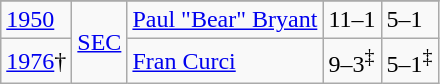<table class="wikitable">
<tr>
</tr>
<tr>
<td><a href='#'>1950</a></td>
<td rowspan="2"><a href='#'>SEC</a></td>
<td><a href='#'>Paul "Bear" Bryant</a></td>
<td>11–1</td>
<td>5–1</td>
</tr>
<tr>
<td><a href='#'>1976</a>†</td>
<td><a href='#'>Fran Curci</a></td>
<td>9–3<sup>‡</sup></td>
<td>5–1<sup>‡</sup></td>
</tr>
</table>
